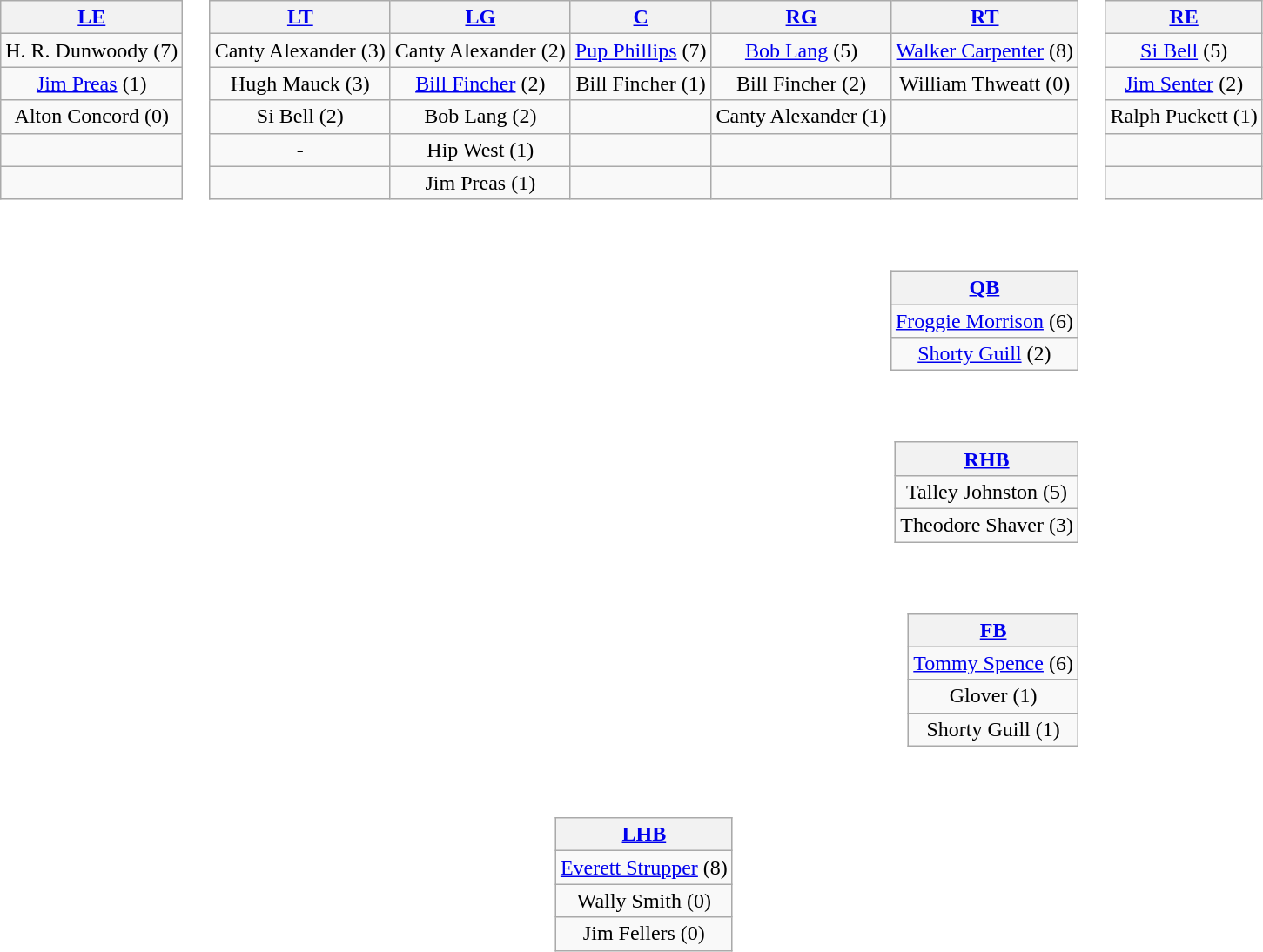<table>
<tr>
<td style="text-align:center;"><br><table style="width:100%">
<tr>
<td align="left"><br><table class="wikitable" style="text-align:center">
<tr>
<th><a href='#'>LE</a></th>
</tr>
<tr>
<td>H. R. Dunwoody (7)</td>
</tr>
<tr>
<td><a href='#'>Jim Preas</a> (1)</td>
</tr>
<tr>
<td>Alton Concord (0)</td>
</tr>
<tr>
<td> </td>
</tr>
<tr>
<td> </td>
</tr>
</table>
</td>
<td><br><table class="wikitable" style="text-align:center">
<tr>
<th><a href='#'>LT</a></th>
<th><a href='#'>LG</a></th>
<th><a href='#'>C</a></th>
<th><a href='#'>RG</a></th>
<th><a href='#'>RT</a></th>
</tr>
<tr>
<td>Canty Alexander (3)</td>
<td>Canty Alexander (2)</td>
<td><a href='#'>Pup Phillips</a> (7)</td>
<td><a href='#'>Bob Lang</a> (5)</td>
<td><a href='#'>Walker Carpenter</a> (8)</td>
</tr>
<tr>
<td>Hugh Mauck (3)</td>
<td><a href='#'>Bill Fincher</a> (2)</td>
<td>Bill Fincher (1)</td>
<td>Bill Fincher (2)</td>
<td>William Thweatt (0)</td>
</tr>
<tr>
<td>Si Bell (2)</td>
<td>Bob Lang (2)</td>
<td></td>
<td>Canty Alexander (1)</td>
<td></td>
</tr>
<tr>
<td>-</td>
<td>Hip West (1)</td>
<td></td>
<td></td>
<td></td>
</tr>
<tr>
<td></td>
<td>Jim Preas (1)</td>
<td></td>
<td></td>
</tr>
</table>
</td>
<td><br><table class="wikitable" style="text-align:center">
<tr>
<th><a href='#'>RE</a></th>
</tr>
<tr>
<td><a href='#'>Si Bell</a> (5)</td>
</tr>
<tr>
<td><a href='#'>Jim Senter</a> (2)</td>
</tr>
<tr>
<td>Ralph Puckett (1)</td>
</tr>
<tr>
<td> </td>
</tr>
<tr>
<td> </td>
</tr>
</table>
</td>
</tr>
<tr>
<td></td>
<td align="right"><br><table class="wikitable" style="text-align:center">
<tr>
<th><a href='#'>QB</a></th>
</tr>
<tr>
<td><a href='#'>Froggie Morrison</a> (6)</td>
</tr>
<tr>
<td><a href='#'>Shorty Guill</a> (2)</td>
</tr>
</table>
</td>
</tr>
<tr>
<td></td>
<td align="right"><br><table class="wikitable" style="text-align:center">
<tr>
<th><a href='#'>RHB</a></th>
</tr>
<tr>
<td>Talley Johnston (5)</td>
</tr>
<tr>
<td>Theodore Shaver (3)</td>
</tr>
</table>
</td>
</tr>
<tr>
<td></td>
<td align="right"><br><table class="wikitable" style="text-align:center">
<tr>
<th><a href='#'>FB</a></th>
</tr>
<tr>
<td><a href='#'>Tommy Spence</a> (6)</td>
</tr>
<tr>
<td>Glover (1)</td>
</tr>
<tr>
<td>Shorty Guill (1)</td>
</tr>
</table>
</td>
</tr>
<tr>
<td></td>
<td align="center"><br><table class="wikitable" style="text-align:center">
<tr>
<th><a href='#'>LHB</a></th>
</tr>
<tr>
<td><a href='#'>Everett Strupper</a> (8)</td>
</tr>
<tr>
<td>Wally Smith (0)</td>
</tr>
<tr>
<td>Jim Fellers (0)</td>
</tr>
</table>
</td>
</tr>
<tr>
<td style="height:3em"></td>
</tr>
<tr>
<td style="text-align:center;"></td>
</tr>
</table>
</td>
</tr>
</table>
